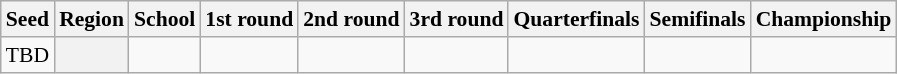<table class="sortable wikitable" style="white-space:nowrap; font-size:90%;">
<tr>
<th>Seed</th>
<th>Region</th>
<th>School</th>
<th>1st round</th>
<th>2nd round</th>
<th>3rd round</th>
<th>Quarterfinals</th>
<th>Semifinals</th>
<th>Championship</th>
</tr>
<tr>
<td>TBD</td>
<th></th>
<td></td>
<td></td>
<td></td>
<td></td>
<td></td>
<td></td>
<td></td>
</tr>
</table>
